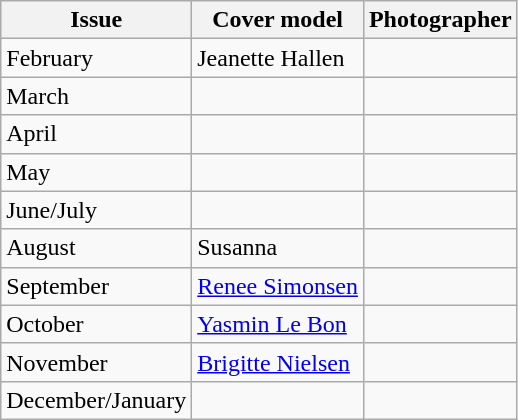<table class="sortable wikitable">
<tr>
<th>Issue</th>
<th>Cover model</th>
<th>Photographer</th>
</tr>
<tr>
<td>February</td>
<td>Jeanette Hallen</td>
<td></td>
</tr>
<tr>
<td>March</td>
<td></td>
<td></td>
</tr>
<tr>
<td>April</td>
<td></td>
<td></td>
</tr>
<tr>
<td>May</td>
<td></td>
<td></td>
</tr>
<tr>
<td>June/July</td>
<td></td>
<td></td>
</tr>
<tr>
<td>August</td>
<td>Susanna</td>
<td></td>
</tr>
<tr>
<td>September</td>
<td><a href='#'>Renee Simonsen</a></td>
<td></td>
</tr>
<tr>
<td>October</td>
<td><a href='#'>Yasmin Le Bon</a></td>
<td></td>
</tr>
<tr>
<td>November</td>
<td><a href='#'>Brigitte Nielsen</a></td>
<td></td>
</tr>
<tr>
<td>December/January</td>
<td></td>
<td></td>
</tr>
</table>
